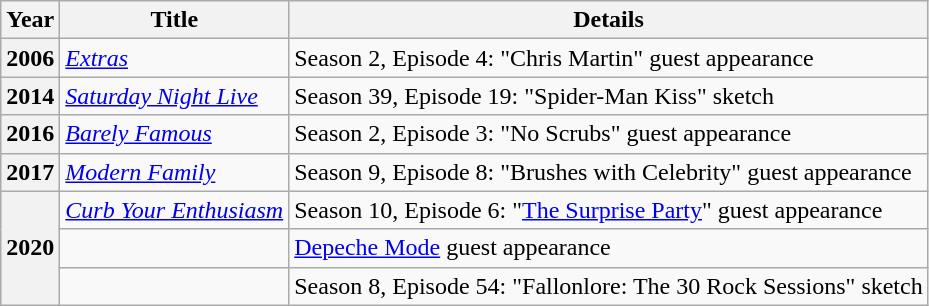<table class="wikitable sortable plainrowheaders">
<tr>
<th scope="col">Year</th>
<th scope="col">Title</th>
<th scope="col" class="unsortable">Details</th>
</tr>
<tr>
<th scope="row" style="text-align:center;">2006</th>
<td><em><a href='#'>Extras</a></em></td>
<td>Season 2, Episode 4: "Chris Martin" guest appearance</td>
</tr>
<tr>
<th scope="row" style="text-align:center;">2014</th>
<td><em><a href='#'>Saturday Night Live</a></em></td>
<td>Season 39, Episode 19: "Spider-Man Kiss" sketch</td>
</tr>
<tr>
<th scope="row" style="text-align:center;">2016</th>
<td><em><a href='#'>Barely Famous</a></em></td>
<td>Season 2, Episode 3: "No Scrubs" guest appearance</td>
</tr>
<tr>
<th scope="row" style="text-align:center;">2017</th>
<td><em><a href='#'>Modern Family</a></em></td>
<td>Season 9, Episode 8: "Brushes with Celebrity" guest appearance</td>
</tr>
<tr>
<th rowspan="3" scope="rowgroup" style="text-align:center;">2020</th>
<td><em><a href='#'>Curb Your Enthusiasm</a></em></td>
<td>Season 10, Episode 6: "<a href='#'>The Surprise Party</a>" guest appearance</td>
</tr>
<tr>
<td></td>
<td><a href='#'>Depeche Mode</a> guest appearance</td>
</tr>
<tr>
<td></td>
<td>Season 8, Episode 54: "Fallonlore: The 30 Rock Sessions" sketch</td>
</tr>
</table>
